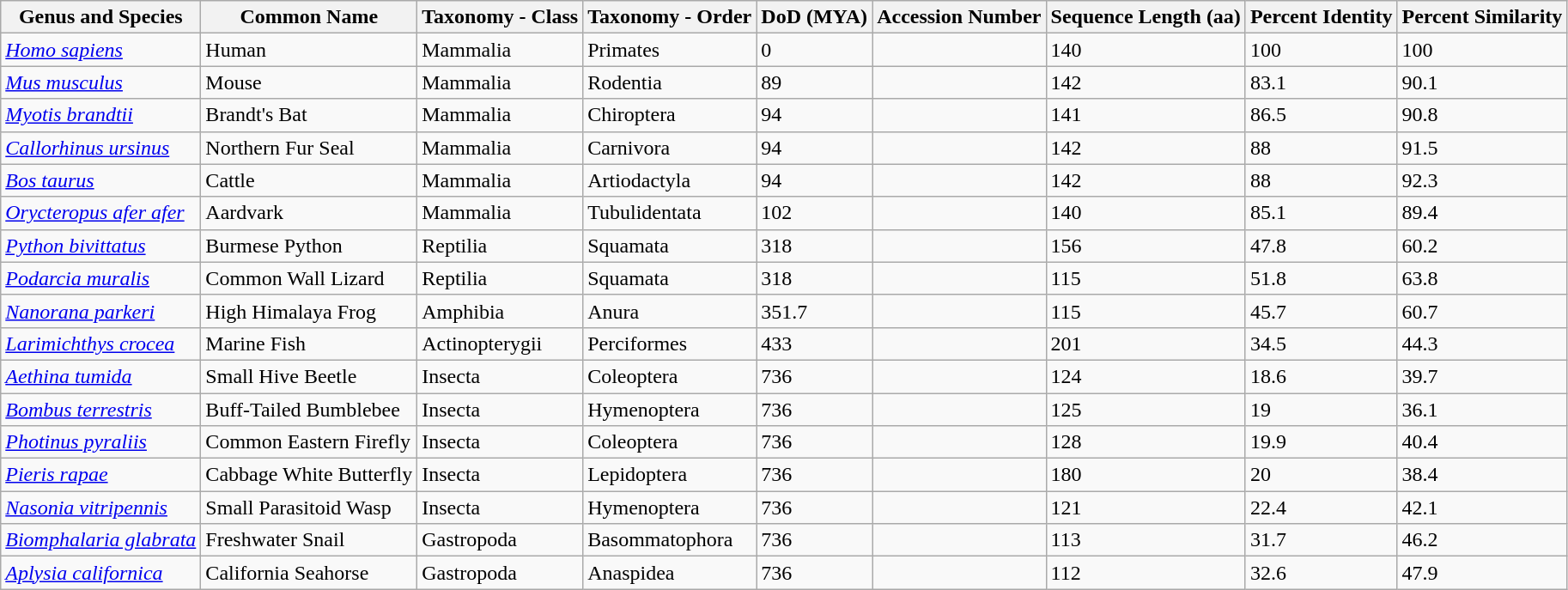<table class="wikitable">
<tr>
<th>Genus and Species</th>
<th>Common Name</th>
<th>Taxonomy - Class</th>
<th>Taxonomy - Order</th>
<th>DoD (MYA)</th>
<th>Accession Number</th>
<th>Sequence Length (aa)</th>
<th>Percent Identity</th>
<th>Percent Similarity</th>
</tr>
<tr>
<td><em><a href='#'>Homo sapiens</a></em></td>
<td>Human</td>
<td>Mammalia</td>
<td>Primates</td>
<td>0</td>
<td></td>
<td>140</td>
<td>100</td>
<td>100</td>
</tr>
<tr>
<td><em><a href='#'>Mus musculus</a></em></td>
<td>Mouse</td>
<td>Mammalia</td>
<td>Rodentia</td>
<td>89</td>
<td></td>
<td>142</td>
<td>83.1</td>
<td>90.1</td>
</tr>
<tr>
<td><em><a href='#'>Myotis brandtii</a></em></td>
<td>Brandt's Bat</td>
<td>Mammalia</td>
<td>Chiroptera</td>
<td>94</td>
<td></td>
<td>141</td>
<td>86.5</td>
<td>90.8</td>
</tr>
<tr>
<td><em><a href='#'>Callorhinus ursinus</a></em></td>
<td>Northern Fur Seal</td>
<td>Mammalia</td>
<td>Carnivora</td>
<td>94</td>
<td></td>
<td>142</td>
<td>88</td>
<td>91.5</td>
</tr>
<tr>
<td><em><a href='#'>Bos taurus</a></em></td>
<td>Cattle</td>
<td>Mammalia</td>
<td>Artiodactyla</td>
<td>94</td>
<td></td>
<td>142</td>
<td>88</td>
<td>92.3</td>
</tr>
<tr>
<td><em><a href='#'>Orycteropus afer afer</a></em></td>
<td>Aardvark</td>
<td>Mammalia</td>
<td>Tubulidentata</td>
<td>102</td>
<td></td>
<td>140</td>
<td>85.1</td>
<td>89.4</td>
</tr>
<tr>
<td><em><a href='#'>Python bivittatus</a></em></td>
<td>Burmese Python</td>
<td>Reptilia</td>
<td>Squamata</td>
<td>318</td>
<td></td>
<td>156</td>
<td>47.8</td>
<td>60.2</td>
</tr>
<tr>
<td><em><a href='#'>Podarcia muralis</a></em></td>
<td>Common Wall Lizard</td>
<td>Reptilia</td>
<td>Squamata</td>
<td>318</td>
<td></td>
<td>115</td>
<td>51.8</td>
<td>63.8</td>
</tr>
<tr>
<td><em><a href='#'>Nanorana parkeri</a></em></td>
<td>High Himalaya Frog</td>
<td>Amphibia</td>
<td>Anura</td>
<td>351.7</td>
<td></td>
<td>115</td>
<td>45.7</td>
<td>60.7</td>
</tr>
<tr>
<td><em><a href='#'>Larimichthys crocea</a></em></td>
<td>Marine Fish</td>
<td>Actinopterygii</td>
<td>Perciformes</td>
<td>433</td>
<td></td>
<td>201</td>
<td>34.5</td>
<td>44.3</td>
</tr>
<tr>
<td><em><a href='#'>Aethina tumida</a></em></td>
<td>Small Hive Beetle</td>
<td>Insecta</td>
<td>Coleoptera</td>
<td>736</td>
<td></td>
<td>124</td>
<td>18.6</td>
<td>39.7</td>
</tr>
<tr>
<td><em><a href='#'>Bombus terrestris</a></em></td>
<td>Buff-Tailed Bumblebee</td>
<td>Insecta</td>
<td>Hymenoptera</td>
<td>736</td>
<td></td>
<td>125</td>
<td>19</td>
<td>36.1</td>
</tr>
<tr>
<td><em><a href='#'>Photinus pyraliis</a></em></td>
<td>Common Eastern Firefly</td>
<td>Insecta</td>
<td>Coleoptera</td>
<td>736</td>
<td></td>
<td>128</td>
<td>19.9</td>
<td>40.4</td>
</tr>
<tr>
<td><em><a href='#'>Pieris rapae</a></em></td>
<td>Cabbage White Butterfly</td>
<td>Insecta</td>
<td>Lepidoptera</td>
<td>736</td>
<td></td>
<td>180</td>
<td>20</td>
<td>38.4</td>
</tr>
<tr>
<td><em><a href='#'>Nasonia vitripennis</a></em></td>
<td>Small Parasitoid Wasp</td>
<td>Insecta</td>
<td>Hymenoptera</td>
<td>736</td>
<td></td>
<td>121</td>
<td>22.4</td>
<td>42.1</td>
</tr>
<tr>
<td><em><a href='#'>Biomphalaria glabrata</a></em></td>
<td>Freshwater Snail</td>
<td>Gastropoda</td>
<td>Basommatophora</td>
<td>736</td>
<td></td>
<td>113</td>
<td>31.7</td>
<td>46.2</td>
</tr>
<tr>
<td><em><a href='#'>Aplysia californica</a></em></td>
<td>California Seahorse</td>
<td>Gastropoda</td>
<td>Anaspidea</td>
<td>736</td>
<td></td>
<td>112</td>
<td>32.6</td>
<td>47.9</td>
</tr>
</table>
